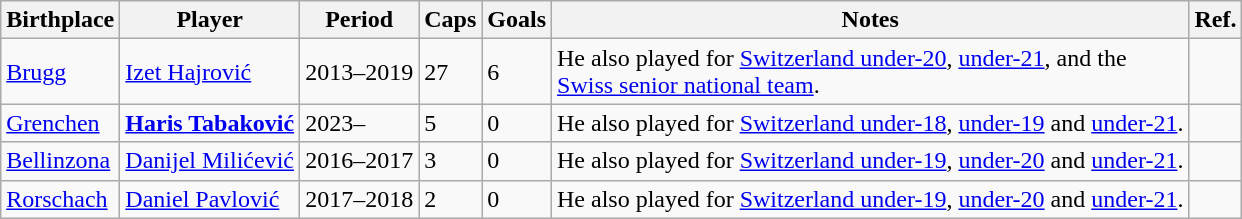<table class="wikitable sortable">
<tr>
<th>Birthplace</th>
<th>Player</th>
<th>Period</th>
<th>Caps</th>
<th>Goals</th>
<th>Notes</th>
<th>Ref.</th>
</tr>
<tr>
<td><a href='#'>Brugg</a></td>
<td><a href='#'>Izet Hajrović</a></td>
<td>2013–2019</td>
<td>27</td>
<td>6</td>
<td>He also played for <a href='#'>Switzerland under-20</a>, <a href='#'>under-21</a>, and the <br><a href='#'>Swiss senior national team</a>.</td>
<td></td>
</tr>
<tr>
<td><a href='#'>Grenchen</a></td>
<td><strong><a href='#'>Haris Tabaković</a></strong></td>
<td>2023–</td>
<td>5</td>
<td>0</td>
<td>He also played for <a href='#'>Switzerland under-18</a>, <a href='#'>under-19</a> and <a href='#'>under-21</a>.</td>
<td></td>
</tr>
<tr>
<td><a href='#'>Bellinzona</a></td>
<td><a href='#'>Danijel Milićević</a></td>
<td>2016–2017</td>
<td>3</td>
<td>0</td>
<td>He also played for <a href='#'>Switzerland under-19</a>, <a href='#'>under-20</a> and <a href='#'>under-21</a>.</td>
<td></td>
</tr>
<tr>
<td><a href='#'>Rorschach</a></td>
<td><a href='#'>Daniel Pavlović</a></td>
<td>2017–2018</td>
<td>2</td>
<td>0</td>
<td>He also played for <a href='#'>Switzerland under-19</a>, <a href='#'>under-20</a> and <a href='#'>under-21</a>.</td>
<td></td>
</tr>
</table>
